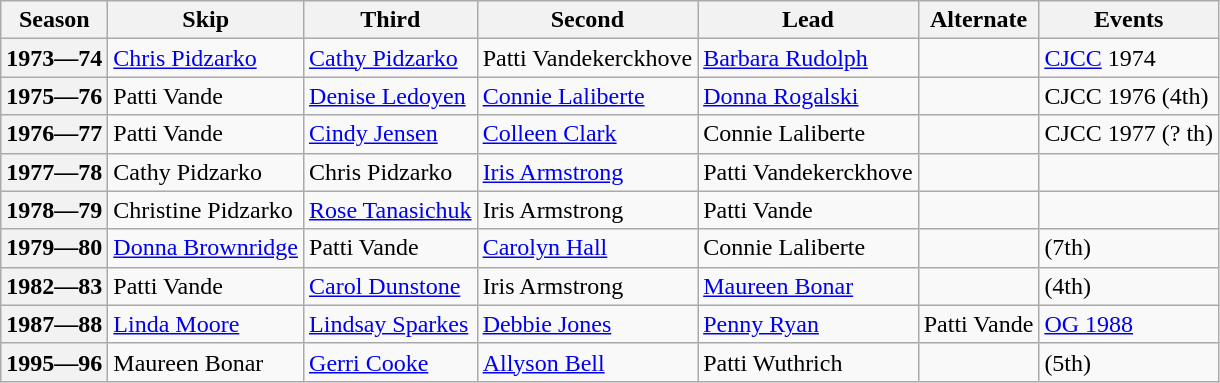<table class="wikitable">
<tr>
<th scope="col">Season</th>
<th scope="col">Skip</th>
<th scope="col">Third</th>
<th scope="col">Second</th>
<th scope="col">Lead</th>
<th scope="col">Alternate</th>
<th scope="col">Events</th>
</tr>
<tr>
<th scope="row">1973—74</th>
<td><a href='#'>Chris Pidzarko</a></td>
<td><a href='#'>Cathy Pidzarko</a></td>
<td>Patti Vandekerckhove</td>
<td><a href='#'>Barbara Rudolph</a></td>
<td></td>
<td><a href='#'>CJCC</a> 1974 </td>
</tr>
<tr>
<th scope="row">1975—76</th>
<td>Patti Vande</td>
<td><a href='#'>Denise Ledoyen</a></td>
<td><a href='#'>Connie Laliberte</a></td>
<td><a href='#'>Donna Rogalski</a></td>
<td></td>
<td>CJCC 1976 (4th)</td>
</tr>
<tr>
<th scope="row">1976—77</th>
<td>Patti Vande</td>
<td><a href='#'>Cindy Jensen</a></td>
<td><a href='#'>Colleen Clark</a></td>
<td>Connie Laliberte</td>
<td></td>
<td>CJCC 1977 (? th)</td>
</tr>
<tr>
<th scope="row">1977—78</th>
<td>Cathy Pidzarko</td>
<td>Chris Pidzarko</td>
<td><a href='#'>Iris Armstrong</a></td>
<td>Patti Vandekerckhove</td>
<td></td>
<td> </td>
</tr>
<tr>
<th scope="row">1978—79</th>
<td>Christine Pidzarko</td>
<td><a href='#'>Rose Tanasichuk</a></td>
<td>Iris Armstrong</td>
<td>Patti Vande</td>
<td></td>
<td> </td>
</tr>
<tr>
<th scope="row">1979—80</th>
<td><a href='#'>Donna Brownridge</a></td>
<td>Patti Vande</td>
<td><a href='#'>Carolyn Hall</a></td>
<td>Connie Laliberte</td>
<td></td>
<td> (7th)</td>
</tr>
<tr>
<th scope="row">1982—83</th>
<td>Patti Vande</td>
<td><a href='#'>Carol Dunstone</a></td>
<td>Iris Armstrong</td>
<td><a href='#'>Maureen Bonar</a></td>
<td></td>
<td> (4th)</td>
</tr>
<tr>
<th scope="row">1987—88</th>
<td><a href='#'>Linda Moore</a></td>
<td><a href='#'>Lindsay Sparkes</a></td>
<td><a href='#'>Debbie Jones</a></td>
<td><a href='#'>Penny Ryan</a></td>
<td>Patti Vande</td>
<td><a href='#'>OG 1988</a> </td>
</tr>
<tr>
<th scope="row">1995—96</th>
<td>Maureen Bonar</td>
<td><a href='#'>Gerri Cooke</a></td>
<td><a href='#'>Allyson Bell</a></td>
<td>Patti Wuthrich</td>
<td></td>
<td> (5th)</td>
</tr>
</table>
